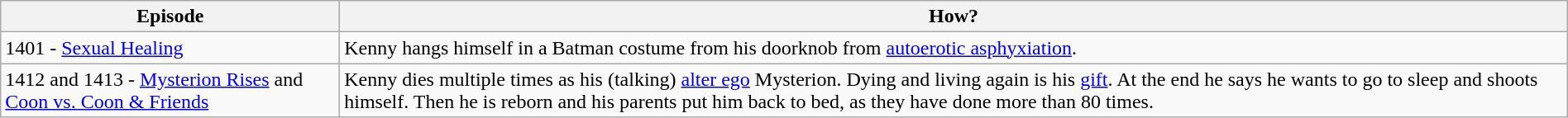<table class="wikitable" width="100%">
<tr>
<th>Episode</th>
<th>How?</th>
</tr>
<tr>
<td>1401 - <a href='#'>Sexual Healing</a></td>
<td>Kenny hangs himself in a Batman costume from his doorknob from <a href='#'>autoerotic asphyxiation</a>.</td>
</tr>
<tr>
<td>1412 and 1413 - <a href='#'>Mysterion Rises</a> and <a href='#'>Coon vs. Coon & Friends</a></td>
<td>Kenny dies multiple times as his (talking) <a href='#'>alter ego</a> Mysterion. Dying and living again is his <a href='#'>gift</a>. At the end he says he wants to go to sleep and shoots himself. Then he is reborn and his parents put him back to bed, as they have done more than 80 times.</td>
</tr>
</table>
